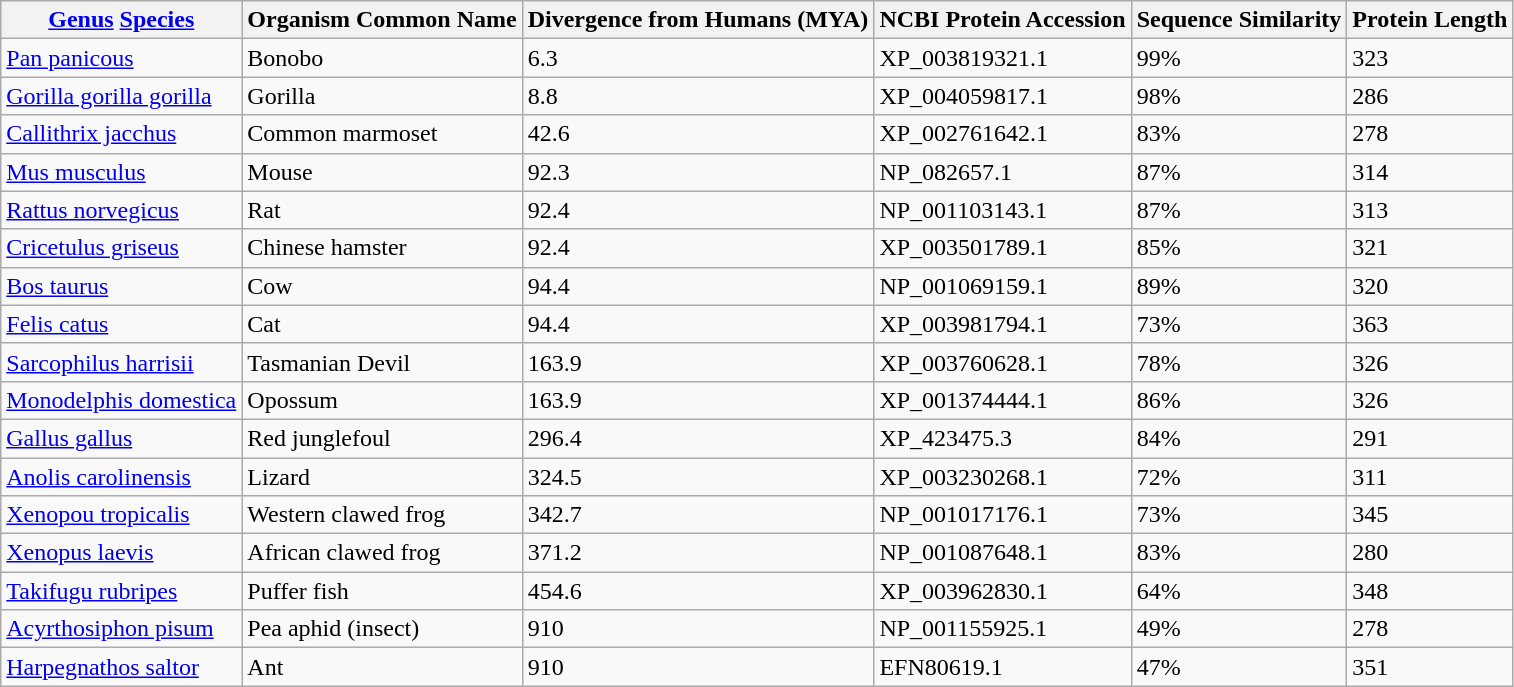<table class="wikitable sortable">
<tr>
<th><a href='#'>Genus</a> <a href='#'>Species</a></th>
<th>Organism Common Name</th>
<th>Divergence from Humans (MYA) </th>
<th>NCBI Protein Accession</th>
<th>Sequence Similarity </th>
<th>Protein Length</th>
</tr>
<tr>
<td><a href='#'>Pan panicous</a></td>
<td>Bonobo</td>
<td>6.3</td>
<td>XP_003819321.1</td>
<td>99%</td>
<td>323</td>
</tr>
<tr>
<td><a href='#'>Gorilla gorilla gorilla</a></td>
<td>Gorilla</td>
<td>8.8</td>
<td>XP_004059817.1</td>
<td>98%</td>
<td>286</td>
</tr>
<tr>
<td><a href='#'>Callithrix jacchus</a></td>
<td>Common marmoset</td>
<td>42.6</td>
<td>XP_002761642.1</td>
<td>83%</td>
<td>278</td>
</tr>
<tr>
<td><a href='#'>Mus musculus</a></td>
<td>Mouse</td>
<td>92.3</td>
<td>NP_082657.1</td>
<td>87%</td>
<td>314</td>
</tr>
<tr>
<td><a href='#'>Rattus norvegicus</a></td>
<td>Rat</td>
<td>92.4</td>
<td>NP_001103143.1</td>
<td>87%</td>
<td>313</td>
</tr>
<tr>
<td><a href='#'>Cricetulus griseus</a></td>
<td>Chinese hamster</td>
<td>92.4</td>
<td>XP_003501789.1</td>
<td>85%</td>
<td>321</td>
</tr>
<tr>
<td><a href='#'>Bos taurus</a></td>
<td>Cow</td>
<td>94.4</td>
<td>NP_001069159.1</td>
<td>89%</td>
<td>320</td>
</tr>
<tr>
<td><a href='#'>Felis catus</a></td>
<td>Cat</td>
<td>94.4</td>
<td>XP_003981794.1</td>
<td>73%</td>
<td>363</td>
</tr>
<tr>
<td><a href='#'>Sarcophilus harrisii</a></td>
<td>Tasmanian Devil</td>
<td>163.9</td>
<td>XP_003760628.1</td>
<td>78%</td>
<td>326</td>
</tr>
<tr>
<td><a href='#'>Monodelphis domestica</a></td>
<td>Opossum</td>
<td>163.9</td>
<td>XP_001374444.1</td>
<td>86%</td>
<td>326</td>
</tr>
<tr>
<td><a href='#'>Gallus gallus</a></td>
<td>Red junglefoul</td>
<td>296.4</td>
<td>XP_423475.3</td>
<td>84%</td>
<td>291</td>
</tr>
<tr>
<td><a href='#'>Anolis carolinensis</a></td>
<td>Lizard</td>
<td>324.5</td>
<td>XP_003230268.1</td>
<td>72%</td>
<td>311</td>
</tr>
<tr>
<td><a href='#'>Xenopou tropicalis</a></td>
<td>Western clawed frog</td>
<td>342.7</td>
<td>NP_001017176.1</td>
<td>73%</td>
<td>345</td>
</tr>
<tr>
<td><a href='#'>Xenopus laevis</a></td>
<td>African clawed frog</td>
<td>371.2</td>
<td>NP_001087648.1</td>
<td>83%</td>
<td>280</td>
</tr>
<tr>
<td><a href='#'>Takifugu rubripes</a></td>
<td>Puffer fish</td>
<td>454.6</td>
<td>XP_003962830.1</td>
<td>64%</td>
<td>348</td>
</tr>
<tr>
<td><a href='#'>Acyrthosiphon pisum</a></td>
<td>Pea aphid (insect)</td>
<td>910</td>
<td>NP_001155925.1</td>
<td>49%</td>
<td>278</td>
</tr>
<tr>
<td><a href='#'>Harpegnathos saltor</a></td>
<td>Ant</td>
<td>910</td>
<td>EFN80619.1</td>
<td>47%</td>
<td>351</td>
</tr>
</table>
